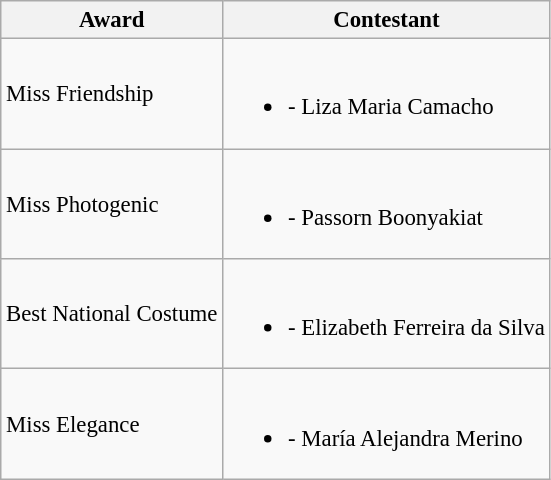<table class="wikitable sortable" style="font-size:95%;">
<tr>
<th>Award</th>
<th>Contestant</th>
</tr>
<tr>
<td>Miss Friendship</td>
<td><br><ul><li> - Liza Maria Camacho</li></ul></td>
</tr>
<tr>
<td>Miss Photogenic</td>
<td><br><ul><li> - Passorn Boonyakiat</li></ul></td>
</tr>
<tr>
<td>Best National Costume</td>
<td><br><ul><li> - Elizabeth Ferreira da Silva</li></ul></td>
</tr>
<tr>
<td>Miss Elegance</td>
<td><br><ul><li> - María Alejandra Merino</li></ul></td>
</tr>
</table>
